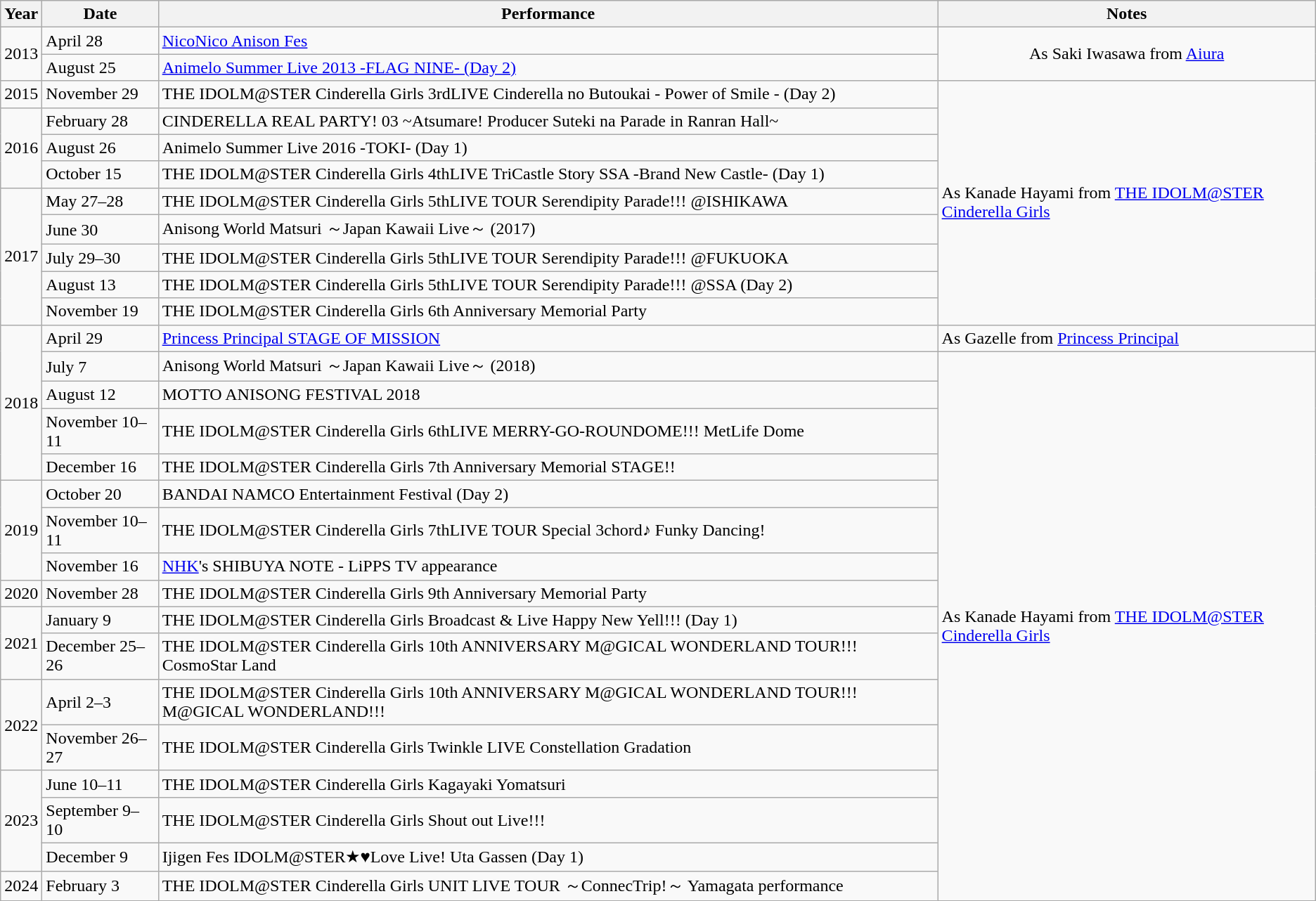<table class="wikitable">
<tr>
<th>Year</th>
<th>Date</th>
<th>Performance</th>
<th>Notes</th>
</tr>
<tr>
<td rowspan="2">2013</td>
<td>April 28</td>
<td><a href='#'>NicoNico Anison Fes</a></td>
<td rowspan="2" align="center">As Saki Iwasawa from <a href='#'>Aiura</a></td>
</tr>
<tr>
<td>August 25</td>
<td><a href='#'>Animelo Summer Live 2013 -FLAG NINE- (Day 2)</a></td>
</tr>
<tr>
<td>2015</td>
<td>November 29</td>
<td>THE IDOLM@STER Cinderella Girls 3rdLIVE Cinderella no Butoukai - Power of Smile - (Day 2)</td>
<td rowspan="9">As Kanade Hayami from <a href='#'>THE IDOLM@STER Cinderella Girls</a></td>
</tr>
<tr>
<td rowspan="3">2016</td>
<td>February 28</td>
<td>CINDERELLA REAL PARTY! 03 ~Atsumare! Producer Suteki na Parade in Ranran Hall~</td>
</tr>
<tr>
<td>August 26</td>
<td>Animelo Summer Live 2016 -TOKI- (Day 1)</td>
</tr>
<tr>
<td>October 15</td>
<td>THE IDOLM@STER Cinderella Girls 4thLIVE TriCastle Story SSA -Brand New Castle- (Day 1)</td>
</tr>
<tr>
<td rowspan="5">2017</td>
<td>May 27–28</td>
<td>THE IDOLM@STER Cinderella Girls 5thLIVE TOUR Serendipity Parade!!! @ISHIKAWA</td>
</tr>
<tr>
<td>June 30</td>
<td>Anisong World Matsuri ～Japan Kawaii Live～ (2017)</td>
</tr>
<tr>
<td>July 29–30</td>
<td>THE IDOLM@STER Cinderella Girls 5thLIVE TOUR Serendipity Parade!!! @FUKUOKA</td>
</tr>
<tr>
<td>August 13</td>
<td>THE IDOLM@STER Cinderella Girls 5thLIVE TOUR Serendipity Parade!!! @SSA (Day 2)</td>
</tr>
<tr>
<td>November 19</td>
<td>THE IDOLM@STER Cinderella Girls 6th Anniversary Memorial Party</td>
</tr>
<tr>
<td rowspan="5">2018</td>
<td>April 29</td>
<td><a href='#'> Princess Principal STAGE OF MISSION</a></td>
<td>As Gazelle from <a href='#'>Princess Principal</a></td>
</tr>
<tr>
<td>July 7</td>
<td>Anisong World Matsuri ～Japan Kawaii Live～ (2018)</td>
<td rowspan="16">As Kanade Hayami from <a href='#'>THE IDOLM@STER Cinderella Girls</a></td>
</tr>
<tr>
<td>August 12</td>
<td>MOTTO ANISONG FESTIVAL 2018</td>
</tr>
<tr>
<td>November 10–11</td>
<td>THE IDOLM@STER Cinderella Girls 6thLIVE MERRY-GO-ROUNDOME!!! MetLife Dome</td>
</tr>
<tr>
<td>December 16</td>
<td>THE IDOLM@STER Cinderella Girls 7th Anniversary Memorial STAGE!!</td>
</tr>
<tr>
<td rowspan="3">2019</td>
<td>October 20</td>
<td>BANDAI NAMCO Entertainment Festival (Day 2)</td>
</tr>
<tr>
<td>November 10–11</td>
<td>THE IDOLM@STER Cinderella Girls 7thLIVE TOUR Special 3chord♪ Funky Dancing!</td>
</tr>
<tr>
<td>November 16</td>
<td><a href='#'>NHK</a>'s SHIBUYA NOTE - LiPPS TV appearance</td>
</tr>
<tr>
<td>2020</td>
<td>November 28</td>
<td>THE IDOLM@STER Cinderella Girls 9th Anniversary Memorial Party</td>
</tr>
<tr>
<td rowspan="2">2021</td>
<td>January 9</td>
<td>THE IDOLM@STER Cinderella Girls Broadcast & Live Happy New Yell!!! (Day 1)</td>
</tr>
<tr>
<td>December 25–26</td>
<td>THE IDOLM@STER Cinderella Girls 10th ANNIVERSARY M@GICAL WONDERLAND TOUR!!! CosmoStar Land</td>
</tr>
<tr>
<td rowspan="2">2022</td>
<td>April 2–3</td>
<td>THE IDOLM@STER Cinderella Girls 10th ANNIVERSARY M@GICAL WONDERLAND TOUR!!! M@GICAL WONDERLAND!!!</td>
</tr>
<tr>
<td>November 26–27</td>
<td>THE IDOLM@STER Cinderella Girls Twinkle LIVE Constellation Gradation</td>
</tr>
<tr>
<td rowspan="3">2023</td>
<td>June 10–11</td>
<td>THE IDOLM@STER Cinderella Girls Kagayaki Yomatsuri</td>
</tr>
<tr>
<td>September 9–10</td>
<td>THE IDOLM@STER Cinderella Girls Shout out Live!!!</td>
</tr>
<tr>
<td>December 9</td>
<td>Ijigen Fes IDOLM@STER★♥Love Live! Uta Gassen (Day 1)</td>
</tr>
<tr>
<td>2024</td>
<td>February 3</td>
<td>THE IDOLM@STER Cinderella Girls UNIT LIVE TOUR ～ConnecTrip!～ Yamagata performance</td>
</tr>
</table>
